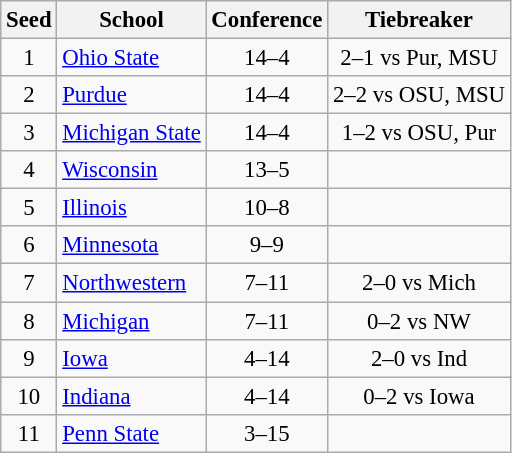<table class="wikitable" style="font-size: 95%; text-align:center;">
<tr>
<th>Seed</th>
<th>School</th>
<th>Conference</th>
<th>Tiebreaker</th>
</tr>
<tr>
<td>1</td>
<td align=left><a href='#'>Ohio State</a></td>
<td>14–4</td>
<td>2–1 vs Pur, MSU</td>
</tr>
<tr>
<td>2</td>
<td align=left><a href='#'>Purdue</a></td>
<td>14–4</td>
<td>2–2 vs OSU, MSU</td>
</tr>
<tr>
<td>3</td>
<td align=left><a href='#'>Michigan State</a></td>
<td>14–4</td>
<td>1–2 vs OSU, Pur</td>
</tr>
<tr>
<td>4</td>
<td align=left><a href='#'>Wisconsin</a></td>
<td>13–5</td>
<td></td>
</tr>
<tr>
<td>5</td>
<td align=left><a href='#'>Illinois</a></td>
<td>10–8</td>
<td></td>
</tr>
<tr>
<td>6</td>
<td align=left><a href='#'>Minnesota</a></td>
<td>9–9</td>
<td></td>
</tr>
<tr>
<td>7</td>
<td align=left><a href='#'>Northwestern</a></td>
<td>7–11</td>
<td>2–0 vs Mich</td>
</tr>
<tr>
<td>8</td>
<td align=left><a href='#'>Michigan</a></td>
<td>7–11</td>
<td>0–2 vs NW</td>
</tr>
<tr>
<td>9</td>
<td align=left><a href='#'>Iowa</a></td>
<td>4–14</td>
<td>2–0 vs Ind</td>
</tr>
<tr>
<td>10</td>
<td align=left><a href='#'>Indiana</a></td>
<td>4–14</td>
<td>0–2 vs Iowa</td>
</tr>
<tr>
<td>11</td>
<td align=left><a href='#'>Penn State</a></td>
<td>3–15</td>
<td></td>
</tr>
</table>
